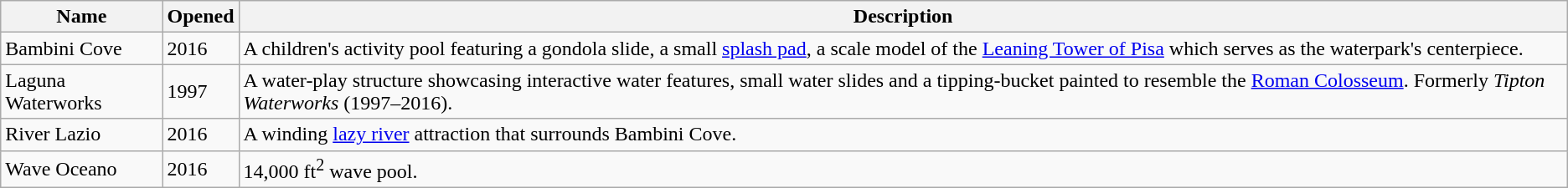<table class="wikitable">
<tr>
<th>Name</th>
<th>Opened</th>
<th>Description</th>
</tr>
<tr>
<td>Bambini Cove</td>
<td>2016</td>
<td>A children's activity pool featuring a gondola slide, a small <a href='#'>splash pad</a>, a scale model of the <a href='#'>Leaning Tower of Pisa</a> which serves as the waterpark's centerpiece.</td>
</tr>
<tr>
<td>Laguna Waterworks</td>
<td>1997</td>
<td>A water-play structure showcasing interactive water features, small water slides and a tipping-bucket painted to resemble the <a href='#'>Roman Colosseum</a>. Formerly <em>Tipton Waterworks</em> (1997–2016).</td>
</tr>
<tr>
<td>River Lazio</td>
<td>2016</td>
<td>A winding <a href='#'>lazy river</a> attraction that surrounds Bambini Cove.</td>
</tr>
<tr>
<td>Wave Oceano</td>
<td>2016</td>
<td>14,000 ft<sup>2</sup> wave pool.</td>
</tr>
</table>
